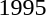<table>
<tr>
<td>1995</td>
<td></td>
<td></td>
<td></td>
</tr>
</table>
